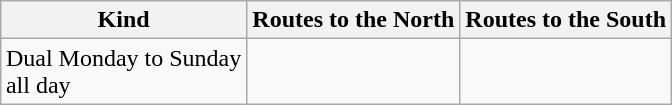<table class = "wikitable" style="margin-left: auto; margin-right: auto; border: none;">
<tr>
<th>Kind</th>
<th>Routes to the North</th>
<th>Routes to the South</th>
</tr>
<tr>
<td>Dual Monday to Sunday <br> all day</td>
<td></td>
<td></td>
</tr>
</table>
